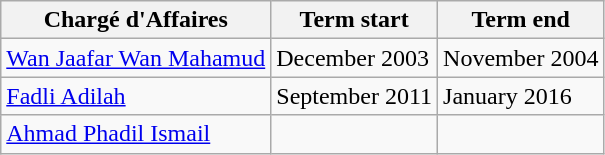<table class=wikitable>
<tr>
<th>Chargé d'Affaires</th>
<th>Term start</th>
<th>Term end</th>
</tr>
<tr>
<td><a href='#'>Wan Jaafar Wan Mahamud</a></td>
<td>December 2003</td>
<td>November 2004</td>
</tr>
<tr>
<td><a href='#'>Fadli Adilah</a></td>
<td>September 2011</td>
<td>January 2016</td>
</tr>
<tr>
<td><a href='#'>Ahmad Phadil Ismail</a></td>
<td></td>
<td></td>
</tr>
</table>
